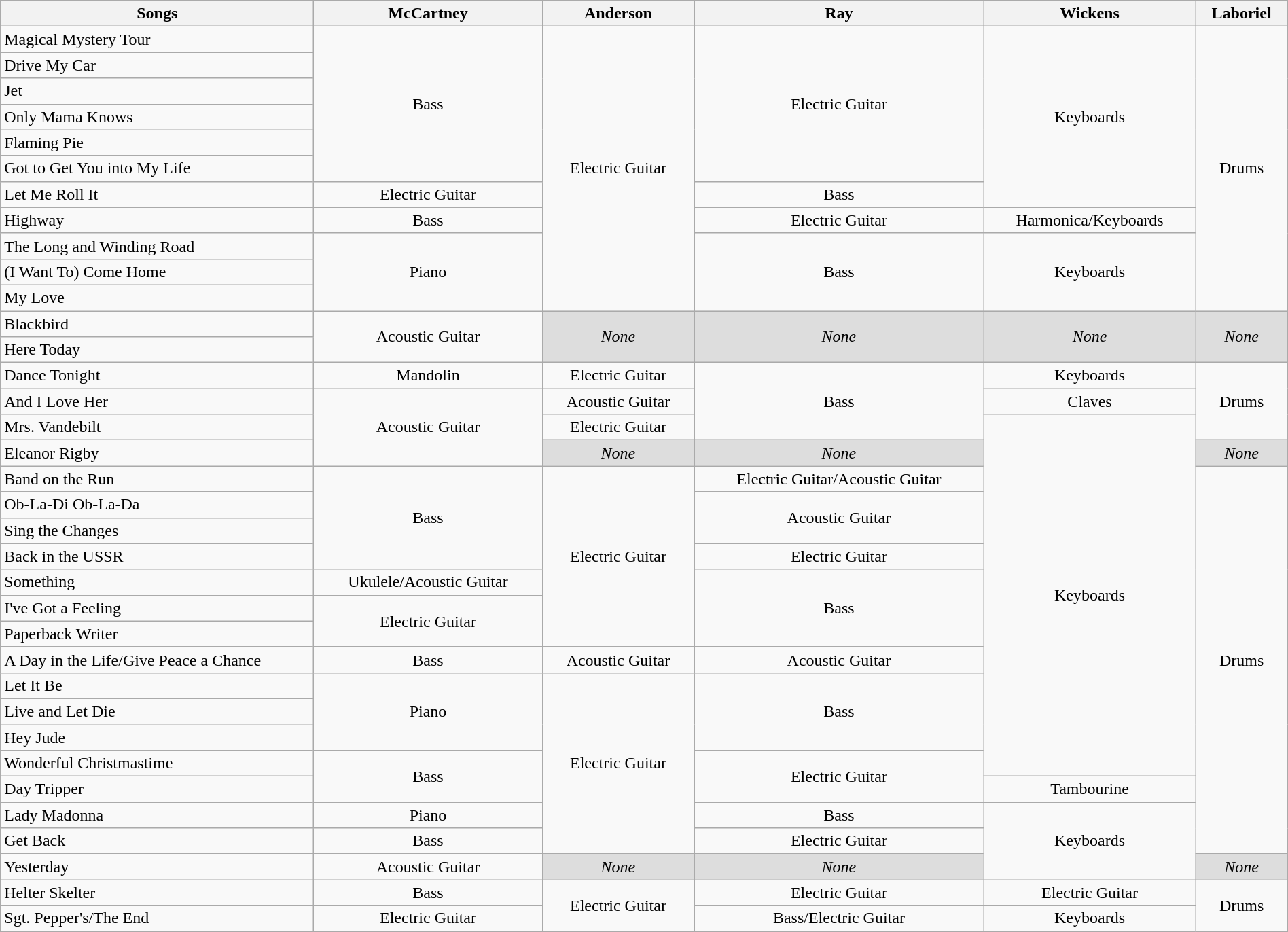<table class="wikitable" style="width:100%">
<tr>
<th style="width:300px;">Songs</th>
<th>McCartney</th>
<th>Anderson</th>
<th>Ray</th>
<th>Wickens</th>
<th>Laboriel</th>
</tr>
<tr>
<td>Magical Mystery Tour</td>
<td style="text-align:center;" rowspan="6">Bass</td>
<td style="text-align:center;" rowspan="11">Electric Guitar</td>
<td style="text-align:center;" rowspan="6">Electric Guitar</td>
<td style="text-align:center;" rowspan="7">Keyboards</td>
<td style="text-align:center;" rowspan="11">Drums</td>
</tr>
<tr>
<td>Drive My Car</td>
</tr>
<tr>
<td>Jet</td>
</tr>
<tr>
<td>Only Mama Knows</td>
</tr>
<tr>
<td>Flaming Pie</td>
</tr>
<tr>
<td>Got to Get You into My Life</td>
</tr>
<tr>
<td>Let Me Roll It</td>
<td style="text-align:center;">Electric Guitar</td>
<td style="text-align:center;">Bass</td>
</tr>
<tr>
<td>Highway</td>
<td style="text-align:center;">Bass</td>
<td style="text-align:center;">Electric Guitar</td>
<td style="text-align:center;">Harmonica/Keyboards</td>
</tr>
<tr>
<td>The Long and Winding Road</td>
<td style="text-align:center;" rowspan="3">Piano</td>
<td style="text-align:center;" rowspan="3">Bass</td>
<td style="text-align:center;" rowspan="3">Keyboards</td>
</tr>
<tr>
<td>(I Want To) Come Home</td>
</tr>
<tr>
<td>My Love</td>
</tr>
<tr>
<td>Blackbird</td>
<td style="text-align:center;" rowspan="2">Acoustic Guitar</td>
<td style="text-align:center; background:#ddd;" rowspan="2"><em>None</em></td>
<td style="text-align:center; background:#ddd;" rowspan="2"><em>None</em></td>
<td style="text-align:center; background:#ddd;" rowspan="2"><em>None</em></td>
<td style="text-align:center; background:#ddd;" rowspan="2"><em>None</em></td>
</tr>
<tr>
<td>Here Today</td>
</tr>
<tr>
<td>Dance Tonight</td>
<td style="text-align:center;">Mandolin</td>
<td style="text-align:center;">Electric Guitar</td>
<td style="text-align:center;" rowspan="3">Bass</td>
<td style="text-align:center;">Keyboards</td>
<td style="text-align:center;" rowspan="3">Drums</td>
</tr>
<tr>
<td>And I Love Her</td>
<td style="text-align:center;" rowspan="3">Acoustic Guitar</td>
<td style="text-align:center;">Acoustic Guitar</td>
<td style="text-align:center;">Claves</td>
</tr>
<tr>
<td>Mrs. Vandebilt</td>
<td style="text-align:center;">Electric Guitar</td>
<td style="text-align:center;" rowspan="14">Keyboards</td>
</tr>
<tr>
<td>Eleanor Rigby</td>
<td style="text-align:center; background:#ddd;"><em>None</em></td>
<td style="text-align:center; background:#ddd;"><em>None</em></td>
<td style="text-align:center; background:#ddd;"><em>None</em></td>
</tr>
<tr>
<td>Band on the Run</td>
<td style="text-align:center;" rowspan="4">Bass</td>
<td style="text-align:center;" rowspan="7">Electric Guitar</td>
<td style="text-align:center;">Electric Guitar/Acoustic Guitar</td>
<td style="text-align:center;" rowspan="15">Drums</td>
</tr>
<tr>
<td>Ob-La-Di Ob-La-Da</td>
<td style="text-align:center;" rowspan="2">Acoustic Guitar</td>
</tr>
<tr>
<td>Sing the Changes</td>
</tr>
<tr>
<td>Back in the USSR</td>
<td style="text-align:center;">Electric Guitar</td>
</tr>
<tr>
<td>Something</td>
<td style="text-align:center;">Ukulele/Acoustic Guitar</td>
<td style="text-align:center;" rowspan="3">Bass</td>
</tr>
<tr>
<td>I've Got a Feeling</td>
<td style="text-align:center;" rowspan="2">Electric Guitar</td>
</tr>
<tr>
<td>Paperback Writer</td>
</tr>
<tr>
<td>A Day in the Life/Give Peace a Chance</td>
<td style="text-align:center;">Bass</td>
<td style="text-align:center;">Acoustic Guitar</td>
<td style="text-align:center;">Acoustic Guitar</td>
</tr>
<tr>
<td>Let It Be</td>
<td style="text-align:center;" rowspan="3">Piano</td>
<td style="text-align:center;" rowspan="7">Electric Guitar</td>
<td style="text-align:center;" rowspan="3">Bass</td>
</tr>
<tr>
<td>Live and Let Die</td>
</tr>
<tr>
<td>Hey Jude</td>
</tr>
<tr>
<td>Wonderful Christmastime</td>
<td style="text-align:center;" rowspan=2>Bass</td>
<td style="text-align:center;" rowspan=2>Electric Guitar</td>
</tr>
<tr>
<td>Day Tripper</td>
<td style="text-align:center;">Tambourine</td>
</tr>
<tr>
<td>Lady Madonna</td>
<td style="text-align:center;">Piano</td>
<td style="text-align:center;">Bass</td>
<td style="text-align:center;" rowspan="3">Keyboards</td>
</tr>
<tr>
<td>Get Back</td>
<td style="text-align:center;">Bass</td>
<td style="text-align:center;">Electric Guitar</td>
</tr>
<tr>
<td>Yesterday</td>
<td style="text-align:center;">Acoustic Guitar</td>
<td style="text-align:center; background:#ddd;"><em>None</em></td>
<td style="text-align:center; background:#ddd;"><em>None</em></td>
<td style="text-align:center; background:#ddd;"><em>None</em></td>
</tr>
<tr>
<td>Helter Skelter</td>
<td style="text-align:center;">Bass</td>
<td style="text-align:center;" rowspan="2">Electric Guitar</td>
<td style="text-align:center;">Electric Guitar</td>
<td style="text-align:center;">Electric Guitar</td>
<td style="text-align:center;" rowspan="2">Drums</td>
</tr>
<tr>
<td>Sgt. Pepper's/The End</td>
<td style="text-align:center;">Electric Guitar</td>
<td style="text-align:center;">Bass/Electric Guitar</td>
<td style="text-align:center;">Keyboards</td>
</tr>
</table>
